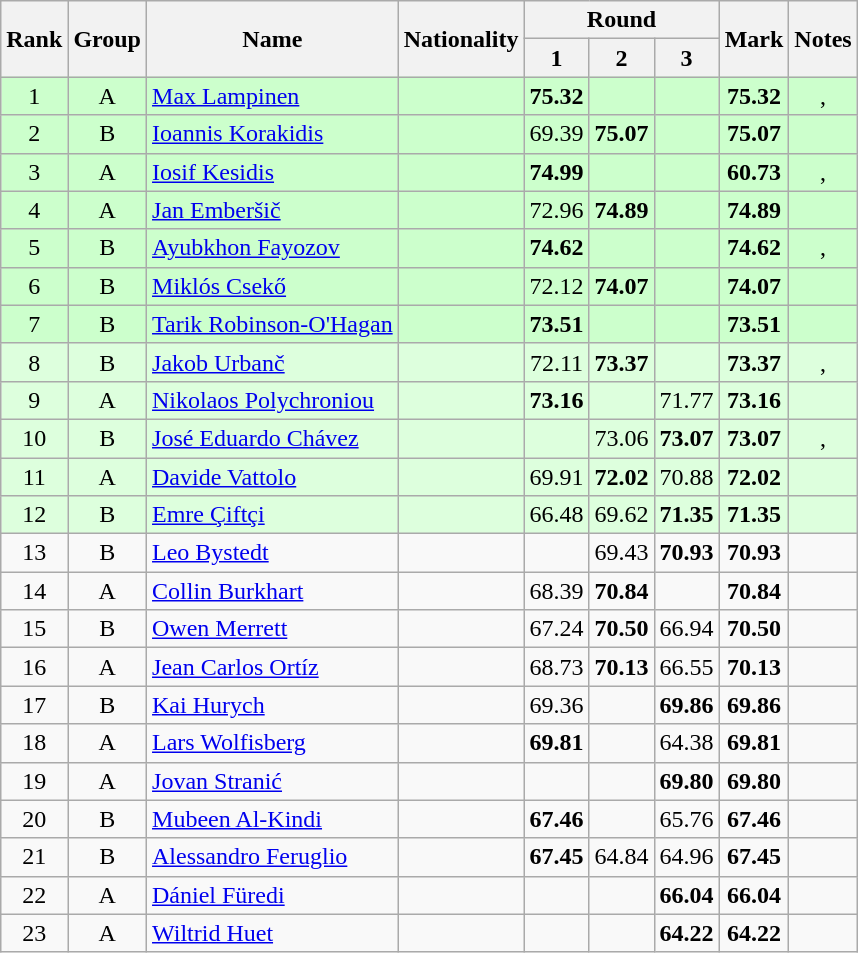<table class="wikitable sortable" style="text-align:center">
<tr>
<th rowspan=2>Rank</th>
<th rowspan=2>Group</th>
<th rowspan=2>Name</th>
<th rowspan=2>Nationality</th>
<th colspan=3>Round</th>
<th rowspan=2>Mark</th>
<th rowspan=2>Notes</th>
</tr>
<tr>
<th>1</th>
<th>2</th>
<th>3</th>
</tr>
<tr bgcolor=ccffcc>
<td>1</td>
<td>A</td>
<td align="left"><a href='#'>Max Lampinen</a></td>
<td align="left"></td>
<td><strong>75.32</strong></td>
<td></td>
<td></td>
<td><strong>75.32</strong></td>
<td>, </td>
</tr>
<tr bgcolor=ccffcc>
<td>2</td>
<td>B</td>
<td align="left"><a href='#'>Ioannis Korakidis</a></td>
<td align="left"></td>
<td>69.39</td>
<td><strong>75.07</strong></td>
<td></td>
<td><strong>75.07</strong></td>
<td></td>
</tr>
<tr bgcolor=ccffcc>
<td>3</td>
<td>A</td>
<td align="left"><a href='#'>Iosif Kesidis</a></td>
<td align="left"></td>
<td><strong>74.99</strong></td>
<td></td>
<td></td>
<td><strong>60.73</strong></td>
<td>, </td>
</tr>
<tr bgcolor=ccffcc>
<td>4</td>
<td>A</td>
<td align="left"><a href='#'>Jan Emberšič</a></td>
<td align="left"></td>
<td>72.96</td>
<td><strong>74.89</strong></td>
<td></td>
<td><strong>74.89</strong></td>
<td></td>
</tr>
<tr bgcolor=ccffcc>
<td>5</td>
<td>B</td>
<td align="left"><a href='#'>Ayubkhon Fayozov</a></td>
<td align="left"></td>
<td><strong>74.62</strong></td>
<td></td>
<td></td>
<td><strong>74.62</strong></td>
<td>, </td>
</tr>
<tr bgcolor=ccffcc>
<td>6</td>
<td>B</td>
<td align="left"><a href='#'>Miklós Csekő</a></td>
<td align="left"></td>
<td>72.12</td>
<td><strong>74.07</strong></td>
<td></td>
<td><strong>74.07</strong></td>
<td></td>
</tr>
<tr bgcolor=ccffcc>
<td>7</td>
<td>B</td>
<td align="left"><a href='#'>Tarik Robinson-O'Hagan</a></td>
<td align="left"></td>
<td><strong>73.51</strong></td>
<td></td>
<td></td>
<td><strong>73.51</strong></td>
<td></td>
</tr>
<tr bgcolor="ddffdd">
<td>8</td>
<td>B</td>
<td align="left"><a href='#'>Jakob Urbanč</a></td>
<td align="left"></td>
<td>72.11</td>
<td><strong>73.37</strong></td>
<td></td>
<td><strong>73.37 </strong></td>
<td>, </td>
</tr>
<tr bgcolor="ddffdd">
<td>9</td>
<td>A</td>
<td align="left"><a href='#'>Nikolaos Polychroniou</a></td>
<td align="left"></td>
<td><strong>73.16</strong></td>
<td></td>
<td>71.77</td>
<td><strong>73.16</strong></td>
<td></td>
</tr>
<tr bgcolor="ddffdd">
<td>10</td>
<td>B</td>
<td align="left"><a href='#'>José Eduardo Chávez</a></td>
<td align="left"></td>
<td></td>
<td>73.06</td>
<td><strong>73.07</strong></td>
<td><strong>73.07</strong></td>
<td>, </td>
</tr>
<tr bgcolor="ddffdd">
<td>11</td>
<td>A</td>
<td align="left"><a href='#'>Davide Vattolo</a></td>
<td align="left"></td>
<td>69.91</td>
<td><strong>72.02</strong></td>
<td>70.88</td>
<td><strong>72.02</strong></td>
<td></td>
</tr>
<tr bgcolor="ddffdd">
<td>12</td>
<td>B</td>
<td align="left"><a href='#'>Emre Çiftçi</a></td>
<td align="left"></td>
<td>66.48</td>
<td>69.62</td>
<td><strong>71.35</strong></td>
<td><strong>71.35</strong></td>
<td></td>
</tr>
<tr>
<td>13</td>
<td>B</td>
<td align="left"><a href='#'>Leo Bystedt</a></td>
<td align="left"></td>
<td></td>
<td>69.43</td>
<td><strong>70.93</strong></td>
<td><strong>70.93</strong></td>
<td></td>
</tr>
<tr>
<td>14</td>
<td>A</td>
<td align="left"><a href='#'>Collin Burkhart</a></td>
<td align="left"></td>
<td>68.39</td>
<td><strong>70.84</strong></td>
<td></td>
<td><strong>70.84</strong></td>
<td></td>
</tr>
<tr>
<td>15</td>
<td>B</td>
<td align="left"><a href='#'>Owen Merrett</a></td>
<td align="left"></td>
<td>67.24</td>
<td><strong>70.50</strong></td>
<td>66.94</td>
<td><strong>70.50</strong></td>
<td></td>
</tr>
<tr>
<td>16</td>
<td>A</td>
<td align="left"><a href='#'>Jean Carlos Ortíz</a></td>
<td align="left"></td>
<td>68.73</td>
<td><strong>70.13</strong></td>
<td>66.55</td>
<td><strong>70.13</strong></td>
<td></td>
</tr>
<tr>
<td>17</td>
<td>B</td>
<td align="left"><a href='#'>Kai Hurych</a></td>
<td align="left"></td>
<td>69.36</td>
<td></td>
<td><strong>69.86</strong></td>
<td><strong>69.86</strong></td>
<td></td>
</tr>
<tr>
<td>18</td>
<td>A</td>
<td align="left"><a href='#'>Lars Wolfisberg</a></td>
<td align="left"></td>
<td><strong>69.81</strong></td>
<td></td>
<td>64.38</td>
<td><strong>69.81</strong></td>
<td></td>
</tr>
<tr>
<td>19</td>
<td>A</td>
<td align="left"><a href='#'>Jovan Stranić</a></td>
<td align="left"></td>
<td></td>
<td></td>
<td><strong>69.80</strong></td>
<td><strong>69.80</strong></td>
<td></td>
</tr>
<tr>
<td>20</td>
<td>B</td>
<td align="left"><a href='#'>Mubeen Al-Kindi</a></td>
<td align="left"></td>
<td><strong>67.46</strong></td>
<td></td>
<td>65.76</td>
<td><strong>67.46</strong></td>
<td></td>
</tr>
<tr>
<td>21</td>
<td>B</td>
<td align="left"><a href='#'>Alessandro Feruglio</a></td>
<td align="left"></td>
<td><strong>67.45</strong></td>
<td>64.84</td>
<td>64.96</td>
<td><strong>67.45</strong></td>
<td></td>
</tr>
<tr>
<td>22</td>
<td>A</td>
<td align="left"><a href='#'>Dániel Füredi</a></td>
<td align="left"></td>
<td></td>
<td></td>
<td><strong>66.04</strong></td>
<td><strong>66.04</strong></td>
<td></td>
</tr>
<tr>
<td>23</td>
<td>A</td>
<td align="left"><a href='#'>Wiltrid Huet</a></td>
<td align="left"></td>
<td></td>
<td></td>
<td><strong>64.22</strong></td>
<td><strong>64.22</strong></td>
<td></td>
</tr>
</table>
